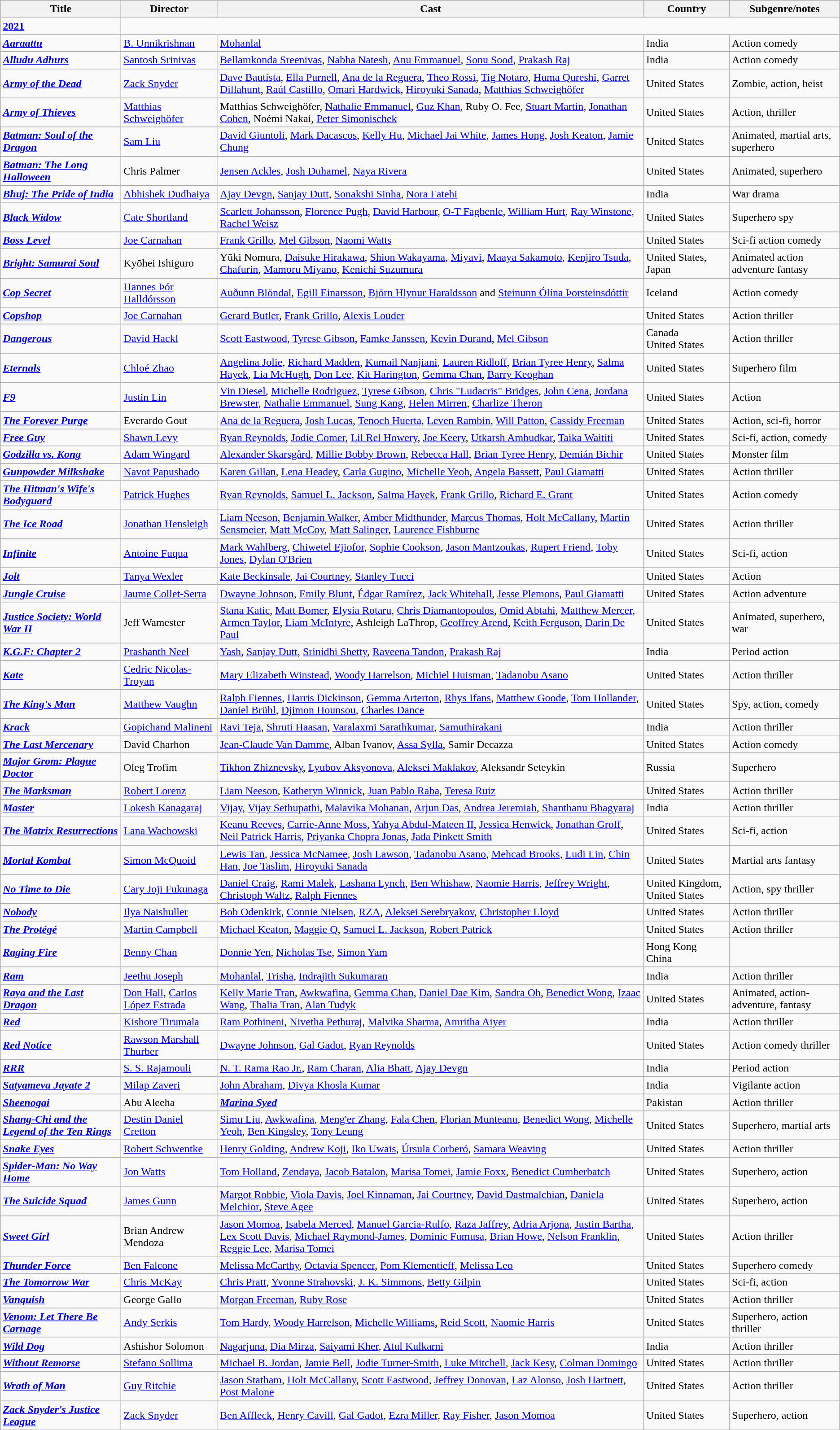<table class="wikitable sortable">
<tr>
<th>Title</th>
<th>Director</th>
<th>Cast</th>
<th>Country</th>
<th>Subgenre/notes</th>
</tr>
<tr>
<td><strong><a href='#'>2021</a></strong></td>
</tr>
<tr>
<td><strong><em><a href='#'>Aaraattu</a></em></strong></td>
<td><a href='#'>B. Unnikrishnan</a></td>
<td><a href='#'>Mohanlal</a></td>
<td>India</td>
<td>Action comedy</td>
</tr>
<tr>
<td><strong><em><a href='#'>Alludu Adhurs</a></em></strong></td>
<td><a href='#'>Santosh Srinivas</a></td>
<td><a href='#'>Bellamkonda Sreenivas</a>, <a href='#'>Nabha Natesh</a>, <a href='#'>Anu Emmanuel</a>, <a href='#'>Sonu Sood</a>, <a href='#'>Prakash Raj</a></td>
<td>India</td>
<td>Action comedy</td>
</tr>
<tr>
<td><strong><em><a href='#'>Army of the Dead</a></em></strong></td>
<td><a href='#'>Zack Snyder</a></td>
<td><a href='#'>Dave Bautista</a>, <a href='#'>Ella Purnell</a>, <a href='#'>Ana de la Reguera</a>, <a href='#'>Theo Rossi</a>, <a href='#'>Tig Notaro</a>, <a href='#'>Huma Qureshi</a>, <a href='#'>Garret Dillahunt</a>, <a href='#'>Raúl Castillo</a>, <a href='#'>Omari Hardwick</a>, <a href='#'>Hiroyuki Sanada</a>, <a href='#'>Matthias Schweighöfer</a></td>
<td>United States</td>
<td>Zombie, action, heist</td>
</tr>
<tr>
<td><strong><em><a href='#'>Army of Thieves</a></em></strong></td>
<td><a href='#'>Matthias Schweighöfer</a></td>
<td>Matthias Schweighöfer, <a href='#'>Nathalie Emmanuel</a>, <a href='#'>Guz Khan</a>, Ruby O. Fee, <a href='#'>Stuart Martin</a>, <a href='#'>Jonathan Cohen</a>, Noémi Nakai, <a href='#'>Peter Simonischek</a></td>
<td>United States</td>
<td>Action, thriller</td>
</tr>
<tr>
<td><strong><em><a href='#'>Batman: Soul of the Dragon</a></em></strong></td>
<td><a href='#'>Sam Liu</a></td>
<td><a href='#'>David Giuntoli</a>, <a href='#'>Mark Dacascos</a>, <a href='#'>Kelly Hu</a>, <a href='#'>Michael Jai White</a>, <a href='#'>James Hong</a>, <a href='#'>Josh Keaton</a>, <a href='#'>Jamie Chung</a></td>
<td>United States</td>
<td>Animated, martial arts, superhero</td>
</tr>
<tr>
<td><strong><em><a href='#'>Batman: The Long Halloween</a></em></strong></td>
<td>Chris Palmer</td>
<td><a href='#'>Jensen Ackles</a>, <a href='#'>Josh Duhamel</a>, <a href='#'>Naya Rivera</a></td>
<td>United States</td>
<td>Animated, superhero</td>
</tr>
<tr>
<td><strong><em><a href='#'>Bhuj: The Pride of India</a></em></strong></td>
<td><a href='#'>Abhishek Dudhaiya</a></td>
<td><a href='#'>Ajay Devgn</a>, <a href='#'>Sanjay Dutt</a>, <a href='#'>Sonakshi Sinha</a>, <a href='#'>Nora Fatehi</a></td>
<td>India</td>
<td>War drama</td>
</tr>
<tr>
<td><em><a href='#'><strong>Black Widow</strong></a></em></td>
<td><a href='#'>Cate Shortland</a></td>
<td><a href='#'>Scarlett Johansson</a>, <a href='#'>Florence Pugh</a>, <a href='#'>David Harbour</a>, <a href='#'>O-T Fagbenle</a>, <a href='#'>William Hurt</a>, <a href='#'>Ray Winstone</a>, <a href='#'>Rachel Weisz</a></td>
<td>United States</td>
<td>Superhero spy</td>
</tr>
<tr>
<td><strong><em><a href='#'>Boss Level</a></em></strong></td>
<td><a href='#'>Joe Carnahan</a></td>
<td><a href='#'>Frank Grillo</a>, <a href='#'>Mel Gibson</a>, <a href='#'>Naomi Watts</a></td>
<td>United States</td>
<td>Sci-fi action comedy</td>
</tr>
<tr>
<td><strong><em><a href='#'>Bright: Samurai Soul</a></em></strong></td>
<td>Kyōhei Ishiguro</td>
<td>Yūki Nomura, <a href='#'>Daisuke Hirakawa</a>, <a href='#'>Shion Wakayama</a>, <a href='#'>Miyavi</a>, <a href='#'>Maaya Sakamoto</a>, <a href='#'>Kenjiro Tsuda</a>, <a href='#'>Chafurin</a>, <a href='#'>Mamoru Miyano</a>, <a href='#'>Kenichi Suzumura</a></td>
<td>United States,<br>Japan</td>
<td>Animated action adventure fantasy</td>
</tr>
<tr>
<td><strong><em><a href='#'>Cop Secret</a></em></strong></td>
<td><a href='#'>Hannes Þór Halldórsson</a></td>
<td><a href='#'>Auðunn Blöndal</a>, <a href='#'>Egill Einarsson</a>, <a href='#'>Björn Hlynur Haraldsson</a> and <a href='#'>Steinunn Ólína Þorsteinsdóttir</a></td>
<td>Iceland</td>
<td>Action comedy</td>
</tr>
<tr>
<td><strong><em><a href='#'>Copshop</a></em></strong></td>
<td><a href='#'>Joe Carnahan</a></td>
<td><a href='#'>Gerard Butler</a>, <a href='#'>Frank Grillo</a>, <a href='#'>Alexis Louder</a></td>
<td>United States</td>
<td>Action thriller</td>
</tr>
<tr>
<td><a href='#'><strong><em>Dangerous</em></strong></a></td>
<td><a href='#'>David Hackl</a></td>
<td><a href='#'>Scott Eastwood</a>, <a href='#'>Tyrese Gibson</a>, <a href='#'>Famke Janssen</a>, <a href='#'>Kevin Durand</a>, <a href='#'>Mel Gibson</a></td>
<td>Canada<br>United States</td>
<td>Action thriller</td>
</tr>
<tr>
<td><strong><em><a href='#'>Eternals</a></em></strong></td>
<td><a href='#'>Chloé Zhao</a></td>
<td><a href='#'>Angelina Jolie</a>, <a href='#'>Richard Madden</a>, <a href='#'>Kumail Nanjiani</a>, <a href='#'>Lauren Ridloff</a>, <a href='#'>Brian Tyree Henry</a>, <a href='#'>Salma Hayek</a>, <a href='#'>Lia McHugh</a>, <a href='#'>Don Lee</a>, <a href='#'>Kit Harington</a>, <a href='#'>Gemma Chan</a>, <a href='#'>Barry Keoghan</a></td>
<td>United States</td>
<td>Superhero film</td>
</tr>
<tr>
<td><strong><em><a href='#'>F9</a></em></strong></td>
<td><a href='#'>Justin Lin</a></td>
<td><a href='#'>Vin Diesel</a>, <a href='#'>Michelle Rodriguez</a>, <a href='#'>Tyrese Gibson</a>, <a href='#'>Chris "Ludacris" Bridges</a>, <a href='#'>John Cena</a>, <a href='#'>Jordana Brewster</a>, <a href='#'>Nathalie Emmanuel</a>, <a href='#'>Sung Kang</a>, <a href='#'>Helen Mirren</a>, <a href='#'>Charlize Theron</a></td>
<td>United States</td>
<td>Action</td>
</tr>
<tr>
<td><strong><em><a href='#'>The Forever Purge</a></em></strong></td>
<td>Everardo Gout</td>
<td><a href='#'>Ana de la Reguera</a>, <a href='#'>Josh Lucas</a>, <a href='#'>Tenoch Huerta</a>, <a href='#'>Leven Rambin</a>, <a href='#'>Will Patton</a>, <a href='#'>Cassidy Freeman</a></td>
<td>United States</td>
<td>Action, sci-fi, horror</td>
</tr>
<tr>
<td><strong><em><a href='#'>Free Guy</a></em></strong></td>
<td><a href='#'>Shawn Levy</a></td>
<td><a href='#'>Ryan Reynolds</a>, <a href='#'>Jodie Comer</a>, <a href='#'>Lil Rel Howery</a>, <a href='#'>Joe Keery</a>, <a href='#'>Utkarsh Ambudkar</a>, <a href='#'>Taika Waititi</a></td>
<td>United States</td>
<td>Sci-fi, action, comedy</td>
</tr>
<tr>
<td><strong><em><a href='#'>Godzilla vs. Kong</a></em></strong></td>
<td><a href='#'>Adam Wingard</a></td>
<td><a href='#'>Alexander Skarsgård</a>, <a href='#'>Millie Bobby Brown</a>, <a href='#'>Rebecca Hall</a>, <a href='#'>Brian Tyree Henry</a>, <a href='#'>Demián Bichir</a></td>
<td>United States</td>
<td>Monster film</td>
</tr>
<tr>
<td><strong><em><a href='#'>Gunpowder Milkshake</a></em></strong></td>
<td><a href='#'>Navot Papushado</a></td>
<td><a href='#'>Karen Gillan</a>, <a href='#'>Lena Headey</a>, <a href='#'>Carla Gugino</a>, <a href='#'>Michelle Yeoh</a>, <a href='#'>Angela Bassett</a>, <a href='#'>Paul Giamatti</a></td>
<td>United States</td>
<td>Action thriller</td>
</tr>
<tr>
<td><strong><em><a href='#'>The Hitman's Wife's Bodyguard</a></em></strong></td>
<td><a href='#'>Patrick Hughes</a></td>
<td><a href='#'>Ryan Reynolds</a>, <a href='#'>Samuel L. Jackson</a>, <a href='#'>Salma Hayek</a>, <a href='#'>Frank Grillo</a>, <a href='#'>Richard E. Grant</a></td>
<td>United States</td>
<td>Action comedy</td>
</tr>
<tr>
<td><strong><em><a href='#'>The Ice Road</a></em></strong></td>
<td><a href='#'>Jonathan Hensleigh</a></td>
<td><a href='#'>Liam Neeson</a>, <a href='#'>Benjamin Walker</a>, <a href='#'>Amber Midthunder</a>, <a href='#'>Marcus Thomas</a>, <a href='#'>Holt McCallany</a>, <a href='#'>Martin Sensmeier</a>, <a href='#'>Matt McCoy</a>, <a href='#'>Matt Salinger</a>, <a href='#'>Laurence Fishburne</a></td>
<td>United States</td>
<td>Action thriller</td>
</tr>
<tr>
<td><em><a href='#'><strong>Infinite</strong></a></em></td>
<td><a href='#'>Antoine Fuqua</a></td>
<td><a href='#'>Mark Wahlberg</a>, <a href='#'>Chiwetel Ejiofor</a>, <a href='#'>Sophie Cookson</a>, <a href='#'>Jason Mantzoukas</a>, <a href='#'>Rupert Friend</a>, <a href='#'>Toby Jones</a>, <a href='#'>Dylan O'Brien</a></td>
<td>United States</td>
<td>Sci-fi, action</td>
</tr>
<tr>
<td><a href='#'><strong><em>Jolt</em></strong></a></td>
<td><a href='#'>Tanya Wexler</a></td>
<td><a href='#'>Kate Beckinsale</a>, <a href='#'>Jai Courtney</a>, <a href='#'>Stanley Tucci</a></td>
<td>United States</td>
<td>Action</td>
</tr>
<tr>
<td><em><a href='#'><strong>Jungle Cruise</strong></a></em></td>
<td><a href='#'>Jaume Collet-Serra</a></td>
<td><a href='#'>Dwayne Johnson</a>, <a href='#'>Emily Blunt</a>, <a href='#'>Édgar Ramírez</a>, <a href='#'>Jack Whitehall</a>, <a href='#'>Jesse Plemons</a>, <a href='#'>Paul Giamatti</a></td>
<td>United States</td>
<td>Action adventure</td>
</tr>
<tr>
<td><strong><em><a href='#'>Justice Society: World War II</a></em></strong></td>
<td>Jeff Wamester</td>
<td><a href='#'>Stana Katic</a>, <a href='#'>Matt Bomer</a>, <a href='#'>Elysia Rotaru</a>, <a href='#'>Chris Diamantopoulos</a>, <a href='#'>Omid Abtahi</a>, <a href='#'>Matthew Mercer</a>, <a href='#'>Armen Taylor</a>, <a href='#'>Liam McIntyre</a>, Ashleigh LaThrop, <a href='#'>Geoffrey Arend</a>, <a href='#'>Keith Ferguson</a>, <a href='#'>Darin De Paul</a></td>
<td>United States</td>
<td>Animated, superhero, war</td>
</tr>
<tr>
<td><strong><em><a href='#'>K.G.F: Chapter 2</a></em></strong></td>
<td><a href='#'>Prashanth Neel</a></td>
<td><a href='#'>Yash</a>, <a href='#'>Sanjay Dutt</a>, <a href='#'>Srinidhi Shetty</a>, <a href='#'>Raveena Tandon</a>, <a href='#'>Prakash Raj</a></td>
<td>India</td>
<td>Period action</td>
</tr>
<tr>
<td><strong><em><a href='#'>Kate</a></em></strong></td>
<td><a href='#'>Cedric Nicolas-Troyan</a></td>
<td><a href='#'>Mary Elizabeth Winstead</a>, <a href='#'>Woody Harrelson</a>, <a href='#'>Michiel Huisman</a>, <a href='#'>Tadanobu Asano</a></td>
<td>United States</td>
<td>Action thriller</td>
</tr>
<tr>
<td><strong><em><a href='#'>The King's Man</a></em></strong></td>
<td><a href='#'>Matthew Vaughn</a></td>
<td><a href='#'>Ralph Fiennes</a>, <a href='#'>Harris Dickinson</a>, <a href='#'>Gemma Arterton</a>, <a href='#'>Rhys Ifans</a>, <a href='#'>Matthew Goode</a>, <a href='#'>Tom Hollander</a>, <a href='#'>Daniel Brühl</a>, <a href='#'>Djimon Hounsou</a>, <a href='#'>Charles Dance</a></td>
<td>United States</td>
<td>Spy, action, comedy</td>
</tr>
<tr>
<td><em><a href='#'><strong>Krack</strong></a></em></td>
<td><a href='#'>Gopichand Malineni</a></td>
<td><a href='#'>Ravi Teja</a>, <a href='#'>Shruti Haasan</a>, <a href='#'>Varalaxmi Sarathkumar</a>, <a href='#'>Samuthirakani</a></td>
<td>India</td>
<td>Action thriller</td>
</tr>
<tr>
<td><strong><em><a href='#'>The Last Mercenary</a></em></strong></td>
<td>David Charhon</td>
<td><a href='#'>Jean-Claude Van Damme</a>, Alban Ivanov, <a href='#'>Assa Sylla</a>, Samir Decazza</td>
<td>United States</td>
<td>Action comedy</td>
</tr>
<tr>
<td><strong><em><a href='#'>Major Grom: Plague Doctor</a></em></strong></td>
<td>Oleg Trofim</td>
<td><a href='#'>Tikhon Zhiznevsky</a>, <a href='#'>Lyubov Aksyonova</a>, <a href='#'>Aleksei Maklakov</a>, Aleksandr Seteykin</td>
<td>Russia</td>
<td>Superhero</td>
</tr>
<tr>
<td><em><a href='#'><strong>The Marksman</strong></a></em></td>
<td><a href='#'>Robert Lorenz</a></td>
<td><a href='#'>Liam Neeson</a>, <a href='#'>Katheryn Winnick</a>, <a href='#'>Juan Pablo Raba</a>, <a href='#'>Teresa Ruiz</a></td>
<td>United States</td>
<td>Action thriller</td>
</tr>
<tr>
<td><em><a href='#'><strong>Master</strong></a></em></td>
<td><a href='#'>Lokesh Kanagaraj</a></td>
<td><a href='#'>Vijay</a>, <a href='#'>Vijay Sethupathi</a>, <a href='#'>Malavika Mohanan</a>, <a href='#'>Arjun Das</a>, <a href='#'>Andrea Jeremiah</a>, <a href='#'>Shanthanu Bhagyaraj</a></td>
<td>India</td>
<td>Action thriller</td>
</tr>
<tr>
<td><strong><em><a href='#'>The Matrix Resurrections</a></em></strong></td>
<td><a href='#'>Lana Wachowski</a></td>
<td><a href='#'>Keanu Reeves</a>, <a href='#'>Carrie-Anne Moss</a>, <a href='#'>Yahya Abdul-Mateen II</a>, <a href='#'>Jessica Henwick</a>, <a href='#'>Jonathan Groff</a>, <a href='#'>Neil Patrick Harris</a>, <a href='#'>Priyanka Chopra Jonas</a>, <a href='#'>Jada Pinkett Smith</a></td>
<td>United States</td>
<td>Sci-fi, action</td>
</tr>
<tr>
<td><strong><em><a href='#'>Mortal Kombat</a></em></strong></td>
<td><a href='#'>Simon McQuoid</a></td>
<td><a href='#'>Lewis Tan</a>, <a href='#'>Jessica McNamee</a>, <a href='#'>Josh Lawson</a>, <a href='#'>Tadanobu Asano</a>, <a href='#'>Mehcad Brooks</a>, <a href='#'>Ludi Lin</a>, <a href='#'>Chin Han</a>, <a href='#'>Joe Taslim</a>, <a href='#'>Hiroyuki Sanada</a></td>
<td>United States</td>
<td>Martial arts fantasy</td>
</tr>
<tr>
<td><strong><em><a href='#'>No Time to Die</a></em></strong></td>
<td><a href='#'>Cary Joji Fukunaga</a></td>
<td><a href='#'>Daniel Craig</a>, <a href='#'>Rami Malek</a>, <a href='#'>Lashana Lynch</a>, <a href='#'>Ben Whishaw</a>, <a href='#'>Naomie Harris</a>, <a href='#'>Jeffrey Wright</a>, <a href='#'>Christoph Waltz</a>, <a href='#'>Ralph Fiennes</a></td>
<td>United Kingdom, United States</td>
<td>Action, spy thriller</td>
</tr>
<tr>
<td><em><a href='#'><strong>Nobody</strong></a></em></td>
<td><a href='#'>Ilya Naishuller</a></td>
<td><a href='#'>Bob Odenkirk</a>, <a href='#'>Connie Nielsen</a>, <a href='#'>RZA</a>, <a href='#'>Aleksei Serebryakov</a>, <a href='#'>Christopher Lloyd</a></td>
<td>United States</td>
<td>Action thriller</td>
</tr>
<tr>
<td><strong><em><a href='#'>The Protégé</a></em></strong></td>
<td><a href='#'>Martin Campbell</a></td>
<td><a href='#'>Michael Keaton</a>, <a href='#'>Maggie Q</a>, <a href='#'>Samuel L. Jackson</a>, <a href='#'>Robert Patrick</a></td>
<td>United States</td>
<td>Action thriller</td>
</tr>
<tr>
<td><a href='#'><strong><em>Raging Fire</em></strong></a></td>
<td><a href='#'>Benny Chan</a></td>
<td><a href='#'>Donnie Yen</a>, <a href='#'>Nicholas Tse</a>, <a href='#'>Simon Yam</a></td>
<td>Hong Kong<br>China</td>
<td></td>
</tr>
<tr>
<td><em><a href='#'><strong>Ram</strong></a></em></td>
<td><a href='#'>Jeethu Joseph</a></td>
<td><a href='#'>Mohanlal</a>, <a href='#'>Trisha</a>, <a href='#'>Indrajith Sukumaran</a></td>
<td>India</td>
<td>Action thriller</td>
</tr>
<tr>
<td><strong><em><a href='#'>Raya and the Last Dragon</a></em></strong></td>
<td><a href='#'>Don Hall</a>, <a href='#'>Carlos López Estrada</a></td>
<td><a href='#'>Kelly Marie Tran</a>, <a href='#'>Awkwafina</a>, <a href='#'>Gemma Chan</a>, <a href='#'>Daniel Dae Kim</a>, <a href='#'>Sandra Oh</a>, <a href='#'>Benedict Wong</a>, <a href='#'>Izaac Wang</a>, <a href='#'>Thalia Tran</a>, <a href='#'>Alan Tudyk</a></td>
<td>United States</td>
<td>Animated, action-adventure, fantasy</td>
</tr>
<tr>
<td><em><a href='#'><strong>Red</strong></a></em></td>
<td><a href='#'>Kishore Tirumala</a></td>
<td><a href='#'>Ram Pothineni</a>, <a href='#'>Nivetha Pethuraj</a>, <a href='#'>Malvika Sharma</a>, <a href='#'>Amritha Aiyer</a></td>
<td>India</td>
<td>Action thriller</td>
</tr>
<tr>
<td><strong><em><a href='#'>Red Notice</a></em></strong></td>
<td><a href='#'>Rawson Marshall Thurber</a></td>
<td><a href='#'>Dwayne Johnson</a>, <a href='#'>Gal Gadot</a>, <a href='#'>Ryan Reynolds</a></td>
<td>United States</td>
<td>Action comedy thriller</td>
</tr>
<tr>
<td><em><a href='#'><strong>RRR</strong></a></em></td>
<td><a href='#'>S. S. Rajamouli</a></td>
<td><a href='#'>N. T. Rama Rao Jr.</a>, <a href='#'>Ram Charan</a>, <a href='#'>Alia Bhatt</a>, <a href='#'>Ajay Devgn</a></td>
<td>India</td>
<td>Period action</td>
</tr>
<tr>
<td><strong><em><a href='#'>Satyameva Jayate 2</a></em></strong></td>
<td><a href='#'>Milap Zaveri</a></td>
<td><a href='#'>John Abraham</a>, <a href='#'>Divya Khosla Kumar</a></td>
<td>India</td>
<td>Vigilante action</td>
</tr>
<tr>
<td><strong><em><a href='#'>Sheenogai</a></em></strong></td>
<td>Abu Aleeha</td>
<td><strong><em><a href='#'>Marina Syed</a></em></strong></td>
<td>Pakistan</td>
<td>Action thriller</td>
</tr>
<tr>
<td><strong><em><a href='#'>Shang-Chi and the Legend of the Ten Rings</a></em></strong></td>
<td><a href='#'>Destin Daniel Cretton</a></td>
<td><a href='#'>Simu Liu</a>, <a href='#'>Awkwafina</a>, <a href='#'>Meng'er Zhang</a>, <a href='#'>Fala Chen</a>, <a href='#'>Florian Munteanu</a>, <a href='#'>Benedict Wong</a>, <a href='#'>Michelle Yeoh</a>, <a href='#'>Ben Kingsley</a>, <a href='#'>Tony Leung</a></td>
<td>United States</td>
<td>Superhero, martial arts</td>
</tr>
<tr>
<td><em><a href='#'><strong>Snake Eyes</strong></a></em></td>
<td><a href='#'>Robert Schwentke</a></td>
<td><a href='#'>Henry Golding</a>, <a href='#'>Andrew Koji</a>, <a href='#'>Iko Uwais</a>, <a href='#'>Úrsula Corberó</a>, <a href='#'>Samara Weaving</a></td>
<td>United States</td>
<td>Action thriller</td>
</tr>
<tr>
<td><strong><em><a href='#'>Spider-Man: No Way Home</a></em></strong></td>
<td><a href='#'>Jon Watts</a></td>
<td><a href='#'>Tom Holland</a>, <a href='#'>Zendaya</a>, <a href='#'>Jacob Batalon</a>, <a href='#'>Marisa Tomei</a>, <a href='#'>Jamie Foxx</a>, <a href='#'>Benedict Cumberbatch</a></td>
<td>United States</td>
<td>Superhero, action</td>
</tr>
<tr>
<td><em><a href='#'><strong>The Suicide Squad</strong></a></em></td>
<td><a href='#'>James Gunn</a></td>
<td><a href='#'>Margot Robbie</a>, <a href='#'>Viola Davis</a>, <a href='#'>Joel Kinnaman</a>, <a href='#'>Jai Courtney</a>, <a href='#'>David Dastmalchian</a>, <a href='#'>Daniela Melchior</a>, <a href='#'>Steve Agee</a></td>
<td>United States</td>
<td>Superhero, action</td>
</tr>
<tr>
<td><strong><em><a href='#'>Sweet Girl</a></em></strong></td>
<td>Brian Andrew Mendoza</td>
<td><a href='#'>Jason Momoa</a>, <a href='#'>Isabela Merced</a>, <a href='#'>Manuel Garcia-Rulfo</a>, <a href='#'>Raza Jaffrey</a>, <a href='#'>Adria Arjona</a>, <a href='#'>Justin Bartha</a>, <a href='#'>Lex Scott Davis</a>, <a href='#'>Michael Raymond-James</a>, <a href='#'>Dominic Fumusa</a>, <a href='#'>Brian Howe</a>, <a href='#'>Nelson Franklin</a>, <a href='#'>Reggie Lee</a>, <a href='#'>Marisa Tomei</a></td>
<td>United States</td>
<td>Action thriller</td>
</tr>
<tr>
<td><strong><em><a href='#'>Thunder Force</a></em></strong></td>
<td><a href='#'>Ben Falcone</a></td>
<td><a href='#'>Melissa McCarthy</a>, <a href='#'>Octavia Spencer</a>, <a href='#'>Pom Klementieff</a>, <a href='#'>Melissa Leo</a></td>
<td>United States</td>
<td>Superhero comedy</td>
</tr>
<tr>
<td><strong><em><a href='#'>The Tomorrow War</a></em></strong></td>
<td><a href='#'>Chris McKay</a></td>
<td><a href='#'>Chris Pratt</a>, <a href='#'>Yvonne Strahovski</a>, <a href='#'>J. K. Simmons</a>, <a href='#'>Betty Gilpin</a></td>
<td>United States</td>
<td>Sci-fi, action</td>
</tr>
<tr>
<td><strong><em><a href='#'>Vanquish</a></em></strong></td>
<td>George Gallo</td>
<td><a href='#'>Morgan Freeman</a>, <a href='#'>Ruby Rose</a></td>
<td>United States</td>
<td>Action thriller</td>
</tr>
<tr>
<td><strong><em><a href='#'>Venom: Let There Be Carnage</a></em></strong></td>
<td><a href='#'>Andy Serkis</a></td>
<td><a href='#'>Tom Hardy</a>, <a href='#'>Woody Harrelson</a>, <a href='#'>Michelle Williams</a>, <a href='#'>Reid Scott</a>, <a href='#'>Naomie Harris</a></td>
<td>United States</td>
<td>Superhero, action thriller</td>
</tr>
<tr>
<td><strong><em><a href='#'>Wild Dog</a></em></strong></td>
<td>Ashishor Solomon</td>
<td><a href='#'>Nagarjuna</a>, <a href='#'>Dia Mirza</a>, <a href='#'>Saiyami Kher</a>, <a href='#'>Atul Kulkarni</a></td>
<td>India</td>
<td>Action thriller</td>
</tr>
<tr>
<td><a href='#'><strong><em>Without Remorse</em></strong></a></td>
<td><a href='#'>Stefano Sollima</a></td>
<td><a href='#'>Michael B. Jordan</a>, <a href='#'>Jamie Bell</a>, <a href='#'>Jodie Turner-Smith</a>, <a href='#'>Luke Mitchell</a>, <a href='#'>Jack Kesy</a>, <a href='#'>Colman Domingo</a></td>
<td>United States</td>
<td>Action thriller</td>
</tr>
<tr>
<td><strong><em><a href='#'>Wrath of Man</a></em></strong></td>
<td><a href='#'>Guy Ritchie</a></td>
<td><a href='#'>Jason Statham</a>, <a href='#'>Holt McCallany</a>, <a href='#'>Scott Eastwood</a>, <a href='#'>Jeffrey Donovan</a>, <a href='#'>Laz Alonso</a>, <a href='#'>Josh Hartnett</a>, <a href='#'>Post Malone</a></td>
<td>United States</td>
<td>Action thriller</td>
</tr>
<tr>
<td><strong><em><a href='#'>Zack Snyder's Justice League</a></em></strong></td>
<td><a href='#'>Zack Snyder</a></td>
<td><a href='#'>Ben Affleck</a>, <a href='#'>Henry Cavill</a>, <a href='#'>Gal Gadot</a>, <a href='#'>Ezra Miller</a>, <a href='#'>Ray Fisher</a>, <a href='#'>Jason Momoa</a></td>
<td>United States</td>
<td>Superhero, action</td>
</tr>
</table>
